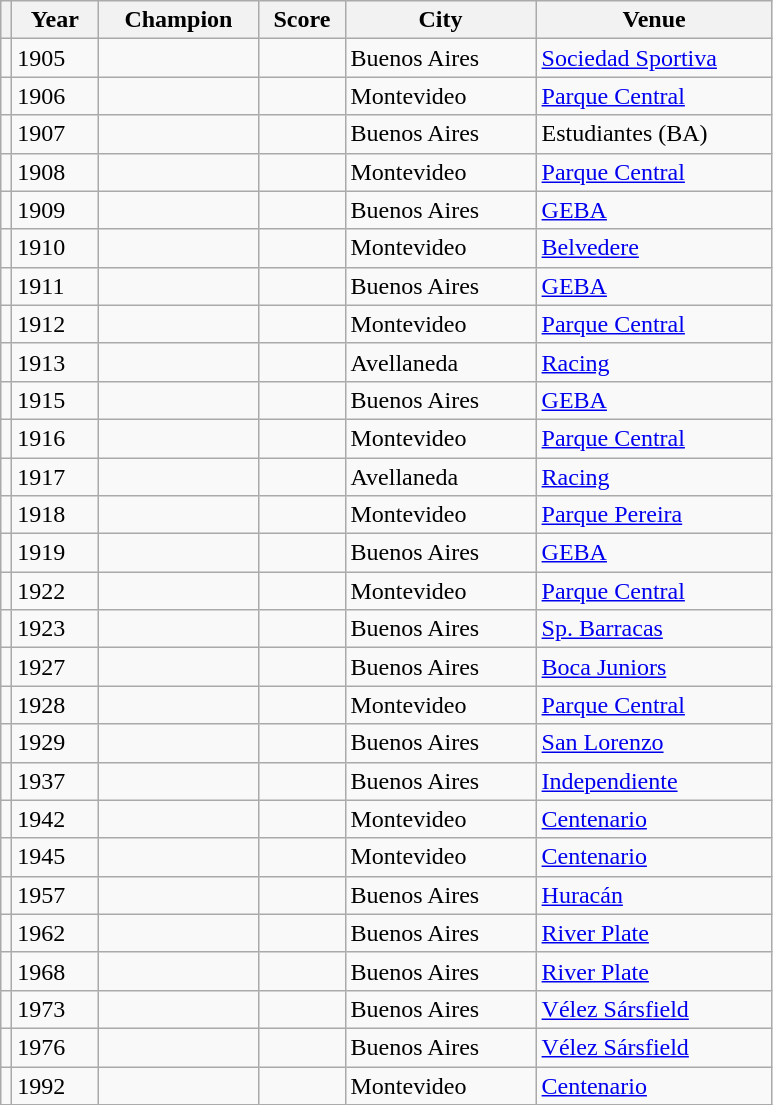<table class="wikitable sortable" style="text-align:">
<tr>
<th width=></th>
<th width=50px>Year</th>
<th width=100px>Champion</th>
<th width=50px>Score</th>
<th width=120px>City</th>
<th width=150px>Venue</th>
</tr>
<tr>
<td></td>
<td>1905</td>
<td></td>
<td></td>
<td>Buenos Aires </td>
<td><a href='#'>Sociedad Sportiva</a></td>
</tr>
<tr>
<td></td>
<td>1906</td>
<td></td>
<td></td>
<td>Montevideo</td>
<td><a href='#'>Parque Central</a></td>
</tr>
<tr>
<td></td>
<td>1907</td>
<td></td>
<td></td>
<td>Buenos Aires</td>
<td>Estudiantes (BA) </td>
</tr>
<tr>
<td></td>
<td>1908</td>
<td></td>
<td></td>
<td>Montevideo </td>
<td><a href='#'>Parque Central</a></td>
</tr>
<tr>
<td></td>
<td>1909</td>
<td></td>
<td></td>
<td>Buenos Aires</td>
<td><a href='#'>GEBA</a></td>
</tr>
<tr>
<td></td>
<td>1910</td>
<td></td>
<td></td>
<td>Montevideo</td>
<td><a href='#'>Belvedere</a></td>
</tr>
<tr>
<td></td>
<td>1911</td>
<td></td>
<td></td>
<td>Buenos Aires</td>
<td><a href='#'>GEBA</a></td>
</tr>
<tr>
<td></td>
<td>1912</td>
<td></td>
<td></td>
<td>Montevideo</td>
<td><a href='#'>Parque Central</a></td>
</tr>
<tr>
<td></td>
<td>1913</td>
<td></td>
<td></td>
<td>Avellaneda</td>
<td><a href='#'>Racing</a></td>
</tr>
<tr>
<td></td>
<td>1915</td>
<td></td>
<td></td>
<td>Buenos Aires</td>
<td><a href='#'>GEBA</a></td>
</tr>
<tr>
<td></td>
<td>1916</td>
<td></td>
<td></td>
<td>Montevideo</td>
<td><a href='#'>Parque Central</a></td>
</tr>
<tr>
<td></td>
<td>1917</td>
<td></td>
<td></td>
<td>Avellaneda</td>
<td><a href='#'>Racing</a></td>
</tr>
<tr>
<td></td>
<td>1918</td>
<td></td>
<td></td>
<td>Montevideo </td>
<td><a href='#'>Parque Pereira</a></td>
</tr>
<tr>
<td></td>
<td>1919</td>
<td></td>
<td></td>
<td>Buenos Aires</td>
<td><a href='#'>GEBA</a></td>
</tr>
<tr>
<td></td>
<td>1922</td>
<td></td>
<td></td>
<td>Montevideo</td>
<td><a href='#'>Parque Central</a></td>
</tr>
<tr>
<td></td>
<td>1923</td>
<td></td>
<td></td>
<td>Buenos Aires </td>
<td><a href='#'>Sp. Barracas</a></td>
</tr>
<tr>
<td></td>
<td>1927</td>
<td></td>
<td></td>
<td>Buenos Aires</td>
<td><a href='#'>Boca Juniors</a></td>
</tr>
<tr>
<td></td>
<td>1928</td>
<td></td>
<td></td>
<td>Montevideo </td>
<td><a href='#'>Parque Central</a></td>
</tr>
<tr>
<td></td>
<td>1929</td>
<td></td>
<td></td>
<td>Buenos Aires </td>
<td><a href='#'>San Lorenzo</a></td>
</tr>
<tr>
<td></td>
<td>1937</td>
<td></td>
<td></td>
<td>Buenos Aires</td>
<td><a href='#'>Independiente</a></td>
</tr>
<tr>
<td></td>
<td>1942</td>
<td></td>
<td></td>
<td>Montevideo </td>
<td><a href='#'>Centenario</a></td>
</tr>
<tr>
<td></td>
<td>1945</td>
<td></td>
<td></td>
<td>Montevideo </td>
<td><a href='#'>Centenario</a></td>
</tr>
<tr>
<td></td>
<td>1957</td>
<td></td>
<td></td>
<td>Buenos Aires </td>
<td><a href='#'>Huracán</a></td>
</tr>
<tr>
<td></td>
<td>1962</td>
<td></td>
<td></td>
<td>Buenos Aires</td>
<td><a href='#'>River Plate</a></td>
</tr>
<tr>
<td></td>
<td>1968</td>
<td></td>
<td></td>
<td>Buenos Aires</td>
<td><a href='#'>River Plate</a></td>
</tr>
<tr>
<td></td>
<td>1973</td>
<td></td>
<td></td>
<td>Buenos Aires </td>
<td><a href='#'>Vélez Sársfield</a></td>
</tr>
<tr>
<td></td>
<td>1976</td>
<td></td>
<td></td>
<td>Buenos Aires</td>
<td><a href='#'>Vélez Sársfield</a></td>
</tr>
<tr>
<td></td>
<td>1992</td>
<td></td>
<td></td>
<td>Montevideo </td>
<td><a href='#'>Centenario</a></td>
</tr>
</table>
